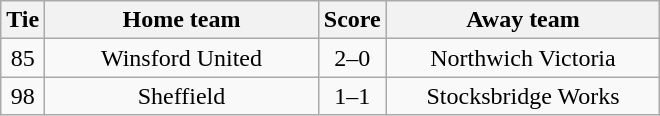<table class="wikitable" style="text-align:center;">
<tr>
<th width=20>Tie</th>
<th width=175>Home team</th>
<th width=20>Score</th>
<th width=175>Away team</th>
</tr>
<tr>
<td>85</td>
<td>Winsford United</td>
<td>2–0</td>
<td>Northwich Victoria</td>
</tr>
<tr>
<td>98</td>
<td>Sheffield</td>
<td>1–1</td>
<td>Stocksbridge Works</td>
</tr>
</table>
